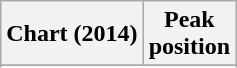<table class="wikitable sortable plainrowheaders">
<tr>
<th scope="col">Chart (2014)</th>
<th scope="col">Peak<br>position</th>
</tr>
<tr>
</tr>
<tr>
</tr>
</table>
